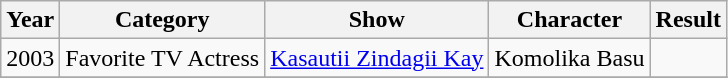<table class="wikitable sortable">
<tr>
<th>Year</th>
<th>Category</th>
<th>Show</th>
<th>Character</th>
<th>Result</th>
</tr>
<tr>
<td rowspan="1">2003</td>
<td>Favorite TV Actress</td>
<td rowspan="1"><a href='#'>Kasautii Zindagii Kay</a></td>
<td rowspan="1">Komolika Basu</td>
<td></td>
</tr>
<tr>
</tr>
</table>
